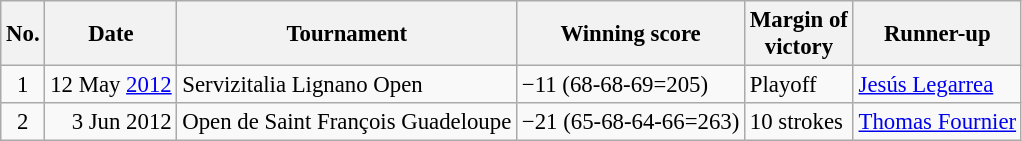<table class="wikitable" style="font-size:95%;">
<tr>
<th>No.</th>
<th>Date</th>
<th>Tournament</th>
<th>Winning score</th>
<th>Margin of<br>victory</th>
<th>Runner-up</th>
</tr>
<tr>
<td align=center>1</td>
<td align=right>12 May <a href='#'>2012</a></td>
<td>Servizitalia Lignano Open</td>
<td>−11 (68-68-69=205)</td>
<td>Playoff</td>
<td> <a href='#'>Jesús Legarrea</a></td>
</tr>
<tr>
<td align=center>2</td>
<td align=right>3 Jun 2012</td>
<td>Open de Saint François Guadeloupe</td>
<td>−21 (65-68-64-66=263)</td>
<td>10 strokes</td>
<td> <a href='#'>Thomas Fournier</a></td>
</tr>
</table>
